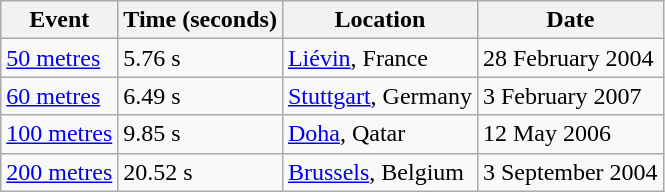<table class="wikitable">
<tr>
<th>Event</th>
<th>Time (seconds)</th>
<th>Location</th>
<th>Date</th>
</tr>
<tr>
<td><a href='#'>50 metres</a></td>
<td>5.76 s</td>
<td><a href='#'>Liévin</a>, France</td>
<td>28 February 2004</td>
</tr>
<tr>
<td><a href='#'>60 metres</a></td>
<td>6.49 s</td>
<td><a href='#'>Stuttgart</a>, Germany</td>
<td>3 February 2007</td>
</tr>
<tr>
<td><a href='#'>100 metres</a></td>
<td>9.85 s</td>
<td><a href='#'>Doha</a>, Qatar</td>
<td>12 May 2006</td>
</tr>
<tr>
<td><a href='#'>200 metres</a></td>
<td>20.52 s</td>
<td><a href='#'>Brussels</a>, Belgium</td>
<td>3 September 2004</td>
</tr>
</table>
